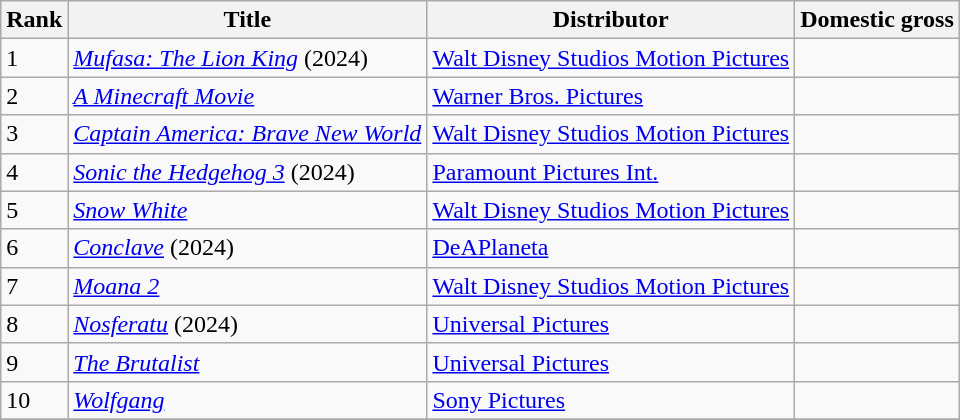<table class="wikitable sortable" style="margin:auto; margin:auto;">
<tr>
<th>Rank</th>
<th>Title</th>
<th>Distributor</th>
<th>Domestic gross</th>
</tr>
<tr>
<td>1</td>
<td><em><a href='#'>Mufasa: The Lion King</a></em> (2024)</td>
<td><a href='#'>Walt Disney Studios Motion Pictures</a></td>
<td></td>
</tr>
<tr>
<td>2</td>
<td><em><a href='#'>A Minecraft Movie</a></em></td>
<td><a href='#'>Warner Bros. Pictures</a></td>
<td></td>
</tr>
<tr>
<td>3</td>
<td><em><a href='#'>Captain America: Brave New World</a></em></td>
<td><a href='#'>Walt Disney Studios Motion Pictures</a></td>
<td></td>
</tr>
<tr>
<td>4</td>
<td><em><a href='#'>Sonic the Hedgehog 3</a></em> (2024)</td>
<td><a href='#'>Paramount Pictures Int.</a></td>
<td></td>
</tr>
<tr>
<td>5</td>
<td><em><a href='#'>Snow White</a></em></td>
<td><a href='#'>Walt Disney Studios Motion Pictures</a></td>
<td></td>
</tr>
<tr>
<td>6</td>
<td><em><a href='#'>Conclave</a></em> (2024)</td>
<td><a href='#'>DeAPlaneta</a></td>
<td></td>
</tr>
<tr>
<td>7</td>
<td><em><a href='#'>Moana 2</a></em></td>
<td><a href='#'>Walt Disney Studios Motion Pictures</a></td>
<td></td>
</tr>
<tr>
<td>8</td>
<td><em><a href='#'>Nosferatu</a></em> (2024)</td>
<td><a href='#'>Universal Pictures</a></td>
<td></td>
</tr>
<tr>
<td>9</td>
<td><a href='#'><em>The Brutalist</em></a></td>
<td><a href='#'>Universal Pictures</a></td>
<td></td>
</tr>
<tr>
<td>10</td>
<td><em><a href='#'>Wolfgang</a></em></td>
<td><a href='#'>Sony Pictures</a></td>
<td></td>
</tr>
<tr>
</tr>
</table>
